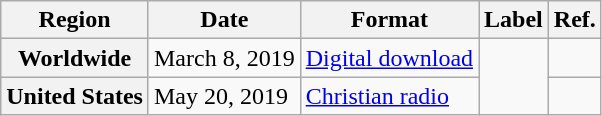<table class="wikitable plainrowheaders">
<tr>
<th scope="col">Region</th>
<th scope="col">Date</th>
<th scope="col">Format</th>
<th scope="col">Label</th>
<th scope="col">Ref.</th>
</tr>
<tr>
<th scope="row">Worldwide</th>
<td>March 8, 2019</td>
<td><a href='#'>Digital download</a></td>
<td rowspan="2"></td>
<td></td>
</tr>
<tr>
<th scope="row">United States</th>
<td>May 20, 2019</td>
<td><a href='#'>Christian radio</a></td>
<td></td>
</tr>
</table>
